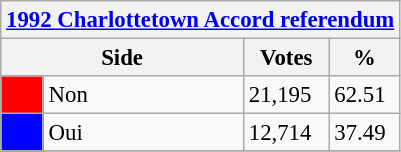<table class="wikitable" style="font-size: 95%; clear:both">
<tr style="background-color:#E9E9E9">
<th colspan=4><a href='#'>1992 Charlottetown Accord referendum</a></th>
</tr>
<tr style="background-color:#E9E9E9">
<th colspan=2 style="width: 130px">Side</th>
<th style="width: 50px">Votes</th>
<th style="width: 40px">%</th>
</tr>
<tr>
<td bgcolor="red"></td>
<td>Non</td>
<td>21,195</td>
<td>62.51</td>
</tr>
<tr>
<td bgcolor="blue"></td>
<td>Oui</td>
<td>12,714</td>
<td>37.49</td>
</tr>
<tr>
</tr>
</table>
